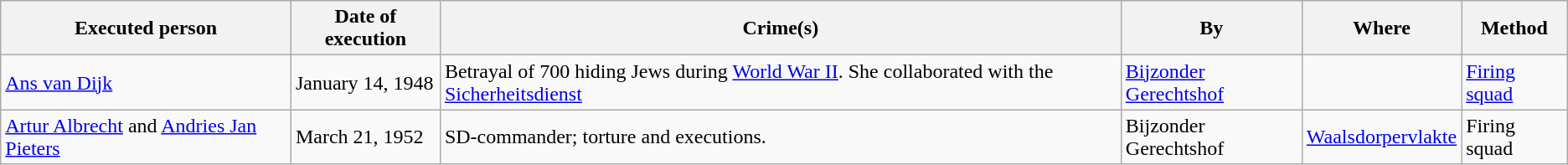<table class="wikitable sortable">
<tr>
<th>Executed person</th>
<th>Date of execution</th>
<th>Crime(s)</th>
<th>By</th>
<th>Where</th>
<th>Method</th>
</tr>
<tr>
<td><a href='#'>Ans van Dijk</a></td>
<td>January 14, 1948</td>
<td>Betrayal of 700 hiding Jews during <a href='#'>World War II</a>. She collaborated with the <a href='#'>Sicherheitsdienst</a></td>
<td><a href='#'>Bijzonder Gerechtshof</a></td>
<td></td>
<td><a href='#'>Firing squad</a></td>
</tr>
<tr>
<td><a href='#'>Artur Albrecht</a> and <a href='#'>Andries Jan Pieters</a></td>
<td>March 21, 1952</td>
<td>SD-commander; torture and executions.</td>
<td>Bijzonder Gerechtshof</td>
<td><a href='#'>Waalsdorpervlakte</a></td>
<td>Firing squad</td>
</tr>
</table>
